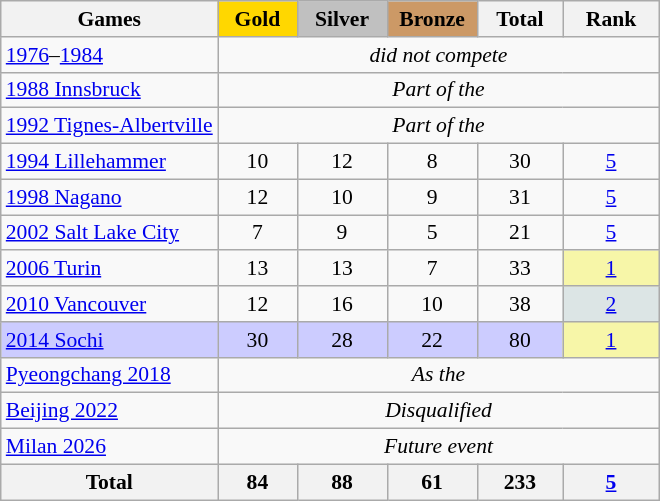<table class="wikitable" style="text-align:center; font-size:90%;">
<tr>
<th>Games</th>
<td style="background:gold; width:3.2em; font-weight:bold;">Gold</td>
<td style="background:silver; width:3.7em; font-weight:bold;">Silver</td>
<td style="background:#c96; width:3.7em; font-weight:bold;">Bronze</td>
<th style="width:3.5em; font-weight:bold;">Total</th>
<th style="width:4em; font-weight:bold;">Rank</th>
</tr>
<tr>
<td align="left"><a href='#'>1976</a>–<a href='#'>1984</a></td>
<td colspan=5><em>did not compete</em></td>
</tr>
<tr>
<td align=left> <a href='#'>1988 Innsbruck</a></td>
<td colspan=5><em>Part of the </em></td>
</tr>
<tr>
<td align=left> <a href='#'>1992 Tignes-Albertville</a></td>
<td colspan=5><em>Part of the </em></td>
</tr>
<tr>
<td align=left> <a href='#'>1994 Lillehammer</a></td>
<td>10</td>
<td>12</td>
<td>8</td>
<td>30</td>
<td><a href='#'>5</a></td>
</tr>
<tr>
<td align=left> <a href='#'>1998 Nagano</a></td>
<td>12</td>
<td>10</td>
<td>9</td>
<td>31</td>
<td><a href='#'>5</a></td>
</tr>
<tr>
<td align=left> <a href='#'>2002 Salt Lake City</a></td>
<td>7</td>
<td>9</td>
<td>5</td>
<td>21</td>
<td><a href='#'>5</a></td>
</tr>
<tr>
<td align=left> <a href='#'>2006 Turin</a></td>
<td>13</td>
<td>13</td>
<td>7</td>
<td>33</td>
<td style="background:#f7f6a8;"><a href='#'>1</a></td>
</tr>
<tr>
<td align=left> <a href='#'>2010 Vancouver</a></td>
<td>12</td>
<td>16</td>
<td>10</td>
<td>38</td>
<td style="background:#dce5e5;"><a href='#'>2</a></td>
</tr>
<tr bgcolor=ccccff>
<td align=left> <a href='#'>2014 Sochi</a></td>
<td>30</td>
<td>28</td>
<td>22</td>
<td>80</td>
<td style="background:#f7f6a8;"><a href='#'>1</a></td>
</tr>
<tr>
<td align="left"> <a href='#'>Pyeongchang 2018</a></td>
<td colspan=5><em>As the </em></td>
</tr>
<tr>
<td align="left"> <a href='#'>Beijing 2022</a></td>
<td colspan=5><em>Disqualified</em></td>
</tr>
<tr>
<td align="left"> <a href='#'>Milan 2026</a></td>
<td colspan=5><em>Future event</em></td>
</tr>
<tr>
<th>Total</th>
<th>84</th>
<th>88</th>
<th>61</th>
<th>233</th>
<th><a href='#'>5</a></th>
</tr>
</table>
